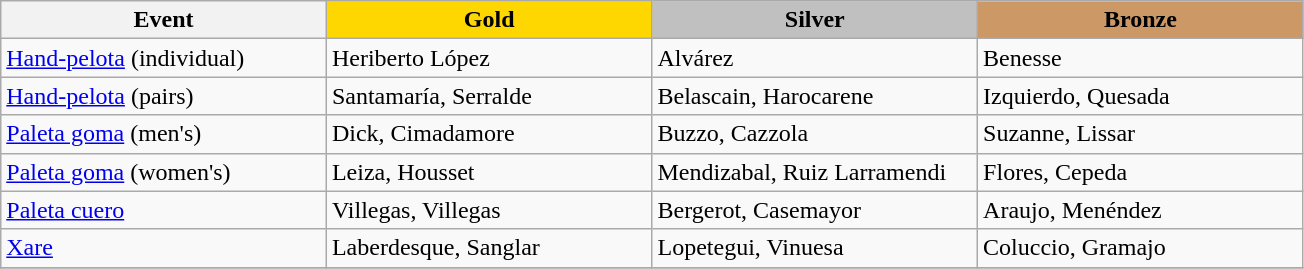<table class="wikitable" style="max-width: 23cm; width: 100%">
<tr>
<th scope="col">Event</th>
<th scope="col" style="background-color:gold; width:25%">Gold</th>
<th scope="col" style="background-color:silver; width:25%; width:25%">Silver</th>
<th scope="col" style="background-color:#cc9966; width:25%">Bronze</th>
</tr>
<tr>
<td><a href='#'>Hand-pelota</a> (individual)</td>
<td> Heriberto López</td>
<td> Alvárez</td>
<td> Benesse</td>
</tr>
<tr>
<td><a href='#'>Hand-pelota</a> (pairs)</td>
<td> Santamaría, Serralde</td>
<td> Belascain, Harocarene</td>
<td> Izquierdo, Quesada</td>
</tr>
<tr>
<td><a href='#'>Paleta goma</a> (men's)</td>
<td> Dick, Cimadamore</td>
<td> Buzzo, Cazzola</td>
<td> Suzanne, Lissar</td>
</tr>
<tr>
<td><a href='#'>Paleta goma</a> (women's)</td>
<td> Leiza, Housset</td>
<td> Mendizabal, Ruiz Larramendi</td>
<td> Flores, Cepeda</td>
</tr>
<tr>
<td><a href='#'>Paleta cuero</a></td>
<td> Villegas, Villegas</td>
<td> Bergerot, Casemayor</td>
<td> Araujo, Menéndez</td>
</tr>
<tr>
<td><a href='#'>Xare</a></td>
<td> Laberdesque, Sanglar</td>
<td> Lopetegui, Vinuesa</td>
<td> Coluccio, Gramajo</td>
</tr>
<tr>
</tr>
</table>
